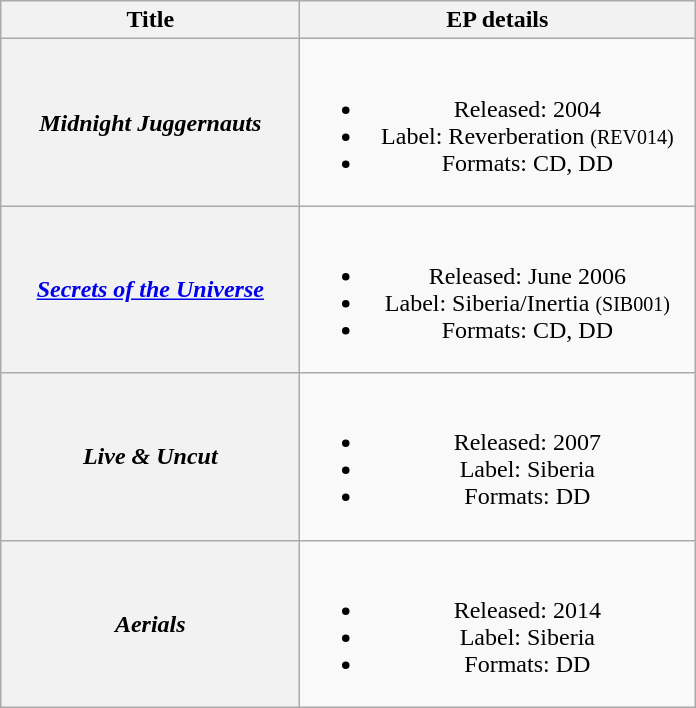<table class="wikitable plainrowheaders" style="text-align:center;" border="1">
<tr>
<th scope="col" style="width:12em;">Title</th>
<th scope="col" style="width:16em;">EP details</th>
</tr>
<tr>
<th scope="row"><em>Midnight Juggernauts</em></th>
<td><br><ul><li>Released: 2004</li><li>Label: Reverberation <small>(REV014)</small></li><li>Formats: CD, DD</li></ul></td>
</tr>
<tr>
<th scope="row"><em><a href='#'>Secrets of the Universe</a></em></th>
<td><br><ul><li>Released: June 2006</li><li>Label: Siberia/Inertia <small>(SIB001)</small></li><li>Formats: CD, DD</li></ul></td>
</tr>
<tr>
<th scope="row"><em>Live & Uncut</em></th>
<td><br><ul><li>Released: 2007</li><li>Label: Siberia</li><li>Formats: DD</li></ul></td>
</tr>
<tr>
<th scope="row"><em>Aerials</em></th>
<td><br><ul><li>Released: 2014</li><li>Label: Siberia</li><li>Formats: DD</li></ul></td>
</tr>
</table>
